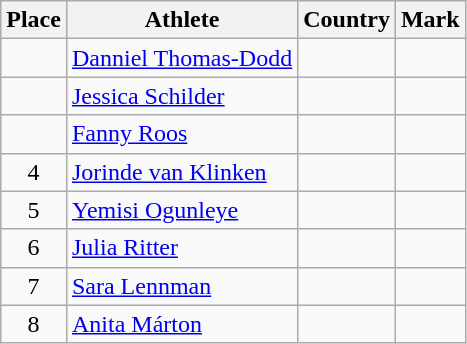<table class="wikitable">
<tr>
<th>Place</th>
<th>Athlete</th>
<th>Country</th>
<th>Mark</th>
</tr>
<tr>
<td align=center></td>
<td><a href='#'>Danniel Thomas-Dodd</a></td>
<td></td>
<td></td>
</tr>
<tr>
<td align=center></td>
<td><a href='#'>Jessica Schilder</a></td>
<td></td>
<td></td>
</tr>
<tr>
<td align=center></td>
<td><a href='#'>Fanny Roos</a></td>
<td></td>
<td></td>
</tr>
<tr>
<td align=center>4</td>
<td><a href='#'>Jorinde van Klinken</a></td>
<td></td>
<td></td>
</tr>
<tr>
<td align=center>5</td>
<td><a href='#'>Yemisi Ogunleye</a></td>
<td></td>
<td></td>
</tr>
<tr>
<td align=center>6</td>
<td><a href='#'>Julia Ritter</a></td>
<td></td>
<td></td>
</tr>
<tr>
<td align=center>7</td>
<td><a href='#'>Sara Lennman</a></td>
<td></td>
<td></td>
</tr>
<tr>
<td align=center>8</td>
<td><a href='#'>Anita Márton</a></td>
<td></td>
<td></td>
</tr>
</table>
